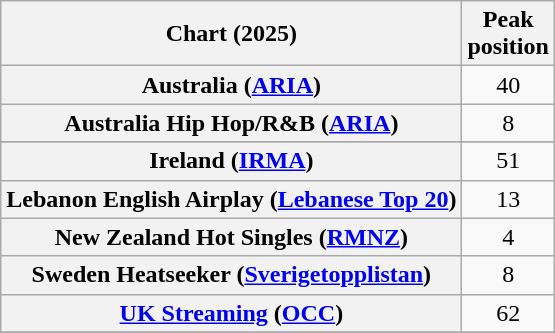<table class="wikitable plainrowheaders sortable" style="text-align:center">
<tr>
<th scope="col">Chart (2025)</th>
<th scope="col">Peak<br>position</th>
</tr>
<tr>
<th scope="row">Australia (<a href='#'>ARIA</a>)</th>
<td>40</td>
</tr>
<tr>
<th scope="row">Australia Hip Hop/R&B (<a href='#'>ARIA</a>)</th>
<td>8</td>
</tr>
<tr>
</tr>
<tr>
</tr>
<tr>
<th scope="row">Ireland (<a href='#'>IRMA</a>)</th>
<td>51</td>
</tr>
<tr>
<th scope="row">Lebanon English Airplay (<a href='#'>Lebanese Top 20</a>)</th>
<td>13</td>
</tr>
<tr>
<th scope="row">New Zealand Hot Singles (<a href='#'>RMNZ</a>)</th>
<td>4</td>
</tr>
<tr>
<th scope="row">Sweden Heatseeker (<a href='#'>Sverigetopplistan</a>)</th>
<td>8</td>
</tr>
<tr>
<th scope="row"><a href='#'>UK Streaming</a> (<a href='#'>OCC</a>)</th>
<td>62</td>
</tr>
<tr>
</tr>
</table>
